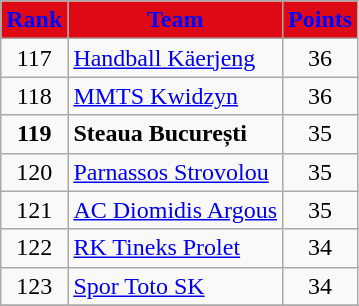<table class="wikitable" style="text-align: center;">
<tr>
<th style="color:blue; background:#DF0915">Rank</th>
<th style="color:blue; background:#DF0915">Team</th>
<th style="color:blue; background:#DF0915">Points</th>
</tr>
<tr>
<td>117</td>
<td align=left> <a href='#'>Handball Käerjeng</a></td>
<td>36</td>
</tr>
<tr>
<td>118</td>
<td align=left> <a href='#'>MMTS Kwidzyn</a></td>
<td>36</td>
</tr>
<tr>
<td><strong>119</strong></td>
<td align=left> <strong>Steaua București</strong></td>
<td>35</td>
</tr>
<tr>
<td>120</td>
<td align=left> <a href='#'>Parnassos Strovolou</a></td>
<td>35</td>
</tr>
<tr>
<td>121</td>
<td align=left> <a href='#'>AC Diomidis Argous</a></td>
<td>35</td>
</tr>
<tr>
<td>122</td>
<td align=left> <a href='#'>RK Tineks Prolet</a></td>
<td>34</td>
</tr>
<tr>
<td>123</td>
<td align=left> <a href='#'>Spor Toto SK</a></td>
<td>34</td>
</tr>
<tr>
</tr>
</table>
